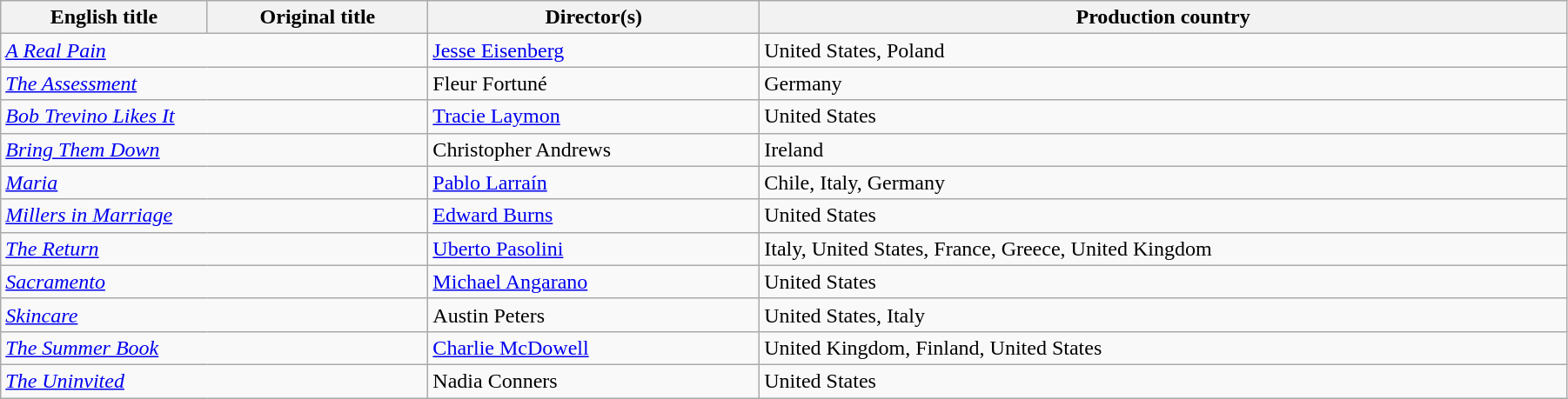<table class="wikitable" style="width:95%; margin-bottom:2px">
<tr>
<th>English title</th>
<th>Original title</th>
<th>Director(s)</th>
<th>Production country</th>
</tr>
<tr>
<td colspan="2"><em><a href='#'>A Real Pain</a></em></td>
<td><a href='#'>Jesse Eisenberg</a></td>
<td>United States, Poland</td>
</tr>
<tr>
<td colspan="2"><em><a href='#'>The Assessment</a></em></td>
<td>Fleur Fortuné</td>
<td>Germany</td>
</tr>
<tr>
<td colspan="2"><em><a href='#'>Bob Trevino Likes It</a></em></td>
<td><a href='#'>Tracie Laymon</a></td>
<td>United States</td>
</tr>
<tr>
<td colspan="2"><em><a href='#'>Bring Them Down</a></em></td>
<td>Christopher Andrews</td>
<td>Ireland</td>
</tr>
<tr>
<td colspan="2"><em><a href='#'>Maria</a></em></td>
<td><a href='#'>Pablo Larraín</a></td>
<td>Chile, Italy, Germany</td>
</tr>
<tr>
<td colspan="2"><em><a href='#'>Millers in Marriage</a></em></td>
<td><a href='#'>Edward Burns</a></td>
<td>United States</td>
</tr>
<tr>
<td colspan="2"><em><a href='#'>The Return</a></em></td>
<td><a href='#'>Uberto Pasolini</a></td>
<td>Italy, United States, France, Greece, United Kingdom</td>
</tr>
<tr>
<td colspan="2"><em><a href='#'>Sacramento</a></em></td>
<td><a href='#'>Michael Angarano</a></td>
<td>United States</td>
</tr>
<tr>
<td colspan="2"><em><a href='#'>Skincare</a></em></td>
<td>Austin Peters</td>
<td>United States, Italy</td>
</tr>
<tr>
<td colspan="2"><em><a href='#'>The Summer Book</a></em></td>
<td><a href='#'>Charlie McDowell</a></td>
<td>United Kingdom, Finland, United States</td>
</tr>
<tr>
<td colspan="2"><em><a href='#'>The Uninvited</a></em></td>
<td>Nadia Conners</td>
<td>United States</td>
</tr>
</table>
